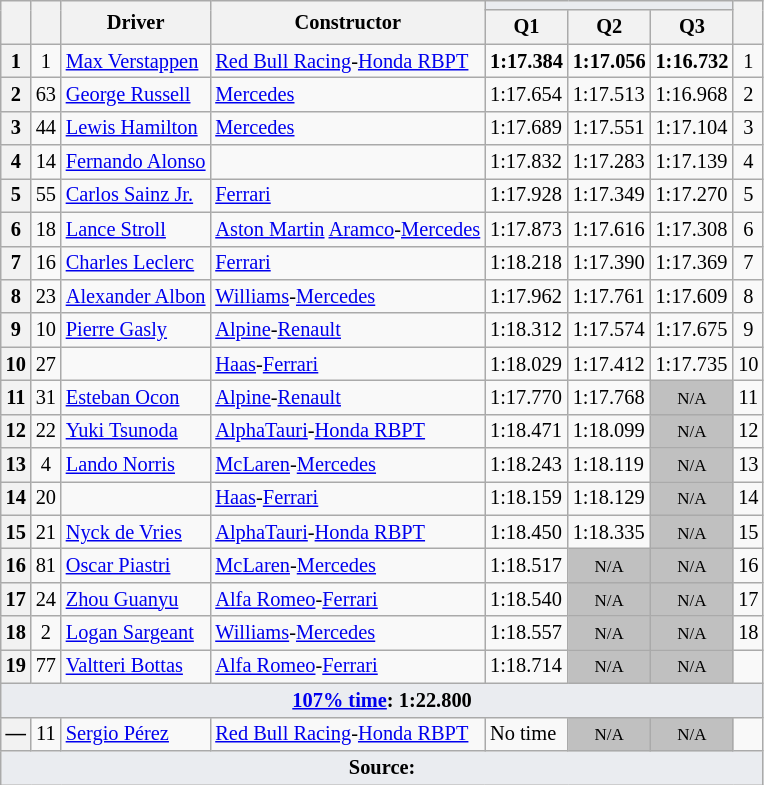<table class="wikitable sortable" style="font-size: 85%;">
<tr>
<th rowspan="2"></th>
<th rowspan="2"></th>
<th rowspan="2">Driver</th>
<th rowspan="2">Constructor</th>
<th colspan="3" style="background:#eaecf0; text-align:center;"></th>
<th rowspan="2"></th>
</tr>
<tr>
<th scope="col">Q1</th>
<th scope="col">Q2</th>
<th scope="col">Q3</th>
</tr>
<tr>
<th scope="row">1</th>
<td align="center">1</td>
<td data-sort-value="ver"> <a href='#'>Max Verstappen</a></td>
<td><a href='#'>Red Bull Racing</a>-<a href='#'>Honda RBPT</a></td>
<td><strong>1:17.384</strong></td>
<td><strong>1:17.056</strong></td>
<td><strong>1:16.732</strong></td>
<td align="center">1</td>
</tr>
<tr>
<th scope="row">2</th>
<td align="center">63</td>
<td data-sort-value="rus"> <a href='#'>George Russell</a></td>
<td><a href='#'>Mercedes</a></td>
<td>1:17.654</td>
<td>1:17.513</td>
<td>1:16.968</td>
<td align="center">2</td>
</tr>
<tr>
<th scope="row">3</th>
<td align="center">44</td>
<td data-sort-value="ham"> <a href='#'>Lewis Hamilton</a></td>
<td><a href='#'>Mercedes</a></td>
<td>1:17.689</td>
<td>1:17.551</td>
<td>1:17.104</td>
<td align="center">3</td>
</tr>
<tr>
<th scope="row">4</th>
<td align="center">14</td>
<td data-sort-value="alo"> <a href='#'>Fernando Alonso</a></td>
<td></td>
<td>1:17.832</td>
<td>1:17.283</td>
<td>1:17.139</td>
<td align="center">4</td>
</tr>
<tr>
<th scope="row">5</th>
<td align="center">55</td>
<td data-sort-value="sai"> <a href='#'>Carlos Sainz Jr.</a></td>
<td><a href='#'>Ferrari</a></td>
<td>1:17.928</td>
<td>1:17.349</td>
<td>1:17.270</td>
<td align="center">5</td>
</tr>
<tr>
<th scope="row">6</th>
<td align="center">18</td>
<td data-sort-value="str"> <a href='#'>Lance Stroll</a></td>
<td><a href='#'>Aston Martin</a> <a href='#'>Aramco</a>-<a href='#'>Mercedes</a></td>
<td>1:17.873</td>
<td>1:17.616</td>
<td>1:17.308</td>
<td align="center">6</td>
</tr>
<tr>
<th scope="row">7</th>
<td align="center">16</td>
<td data-sort-value="lec"> <a href='#'>Charles Leclerc</a></td>
<td><a href='#'>Ferrari</a></td>
<td>1:18.218</td>
<td>1:17.390</td>
<td>1:17.369</td>
<td align="center">7</td>
</tr>
<tr>
<th scope="row">8</th>
<td align="center">23</td>
<td data-sort-value="alb"> <a href='#'>Alexander Albon</a></td>
<td><a href='#'>Williams</a>-<a href='#'>Mercedes</a></td>
<td>1:17.962</td>
<td>1:17.761</td>
<td>1:17.609</td>
<td align="center">8</td>
</tr>
<tr>
<th scope="row">9</th>
<td align="center">10</td>
<td data-sort-value="gas"> <a href='#'>Pierre Gasly</a></td>
<td><a href='#'>Alpine</a>-<a href='#'>Renault</a></td>
<td>1:18.312</td>
<td>1:17.574</td>
<td>1:17.675</td>
<td align="center">9</td>
</tr>
<tr>
<th scope="row">10</th>
<td align="center">27</td>
<td data-sort-value="hul"></td>
<td><a href='#'>Haas</a>-<a href='#'>Ferrari</a></td>
<td>1:18.029</td>
<td>1:17.412</td>
<td>1:17.735</td>
<td align="center">10</td>
</tr>
<tr>
<th scope="row">11</th>
<td align="center">31</td>
<td data-sort-value="oco"> <a href='#'>Esteban Ocon</a></td>
<td><a href='#'>Alpine</a>-<a href='#'>Renault</a></td>
<td>1:17.770</td>
<td>1:17.768</td>
<td data-sort-value="13" align="center" style="background: silver"><small>N/A</small></td>
<td align="center">11</td>
</tr>
<tr>
<th scope="row">12</th>
<td align="center">22</td>
<td data-sort-value="tsu"> <a href='#'>Yuki Tsunoda</a></td>
<td><a href='#'>AlphaTauri</a>-<a href='#'>Honda RBPT</a></td>
<td>1:18.471</td>
<td>1:18.099</td>
<td data-sort-value="13" align="center" style="background: silver"><small>N/A</small></td>
<td align="center">12</td>
</tr>
<tr>
<th scope="row">13</th>
<td align="center">4</td>
<td data-sort-value="nor"> <a href='#'>Lando Norris</a></td>
<td><a href='#'>McLaren</a>-<a href='#'>Mercedes</a></td>
<td>1:18.243</td>
<td>1:18.119</td>
<td data-sort-value="15" align="center" style="background: silver"><small>N/A</small></td>
<td align="center">13</td>
</tr>
<tr>
<th scope="row">14</th>
<td align="center">20</td>
<td data-sort-value="mag"></td>
<td><a href='#'>Haas</a>-<a href='#'>Ferrari</a></td>
<td>1:18.159</td>
<td>1:18.129</td>
<td data-sort-value="13" align="center" style="background: silver"><small>N/A</small></td>
<td align="center">14</td>
</tr>
<tr>
<th scope="row">15</th>
<td align="center">21</td>
<td data-sort-value="dev"> <a href='#'>Nyck de Vries</a></td>
<td><a href='#'>AlphaTauri</a>-<a href='#'>Honda RBPT</a></td>
<td>1:18.450</td>
<td>1:18.335</td>
<td data-sort-value="19" align="center" style="background: silver"><small>N/A</small></td>
<td align="center">15</td>
</tr>
<tr>
<th scope="row">16</th>
<td align="center">81</td>
<td data-sort-value="pia"> <a href='#'>Oscar Piastri</a></td>
<td><a href='#'>McLaren</a>-<a href='#'>Mercedes</a></td>
<td>1:18.517</td>
<td data-sort-value="19" align="center" style="background: silver"><small>N/A</small></td>
<td data-sort-value="19" align="center" style="background: silver"><small>N/A</small></td>
<td align="center">16</td>
</tr>
<tr>
<th scope="row">17</th>
<td align="center">24</td>
<td data-sort-value="zho"> <a href='#'>Zhou Guanyu</a></td>
<td><a href='#'>Alfa Romeo</a>-<a href='#'>Ferrari</a></td>
<td>1:18.540</td>
<td data-sort-value="19" align="center" style="background: silver"><small>N/A</small></td>
<td data-sort-value="13" align="center" style="background: silver"><small>N/A</small></td>
<td align="center">17</td>
</tr>
<tr>
<th scope="row">18</th>
<td align="center">2</td>
<td data-sort-value="sar"> <a href='#'>Logan Sargeant</a></td>
<td><a href='#'>Williams</a>-<a href='#'>Mercedes</a></td>
<td>1:18.557</td>
<td data-sort-value="16" align="center" style="background: silver"><small>N/A</small></td>
<td data-sort-value="16" align="center" style="background: silver"><small>N/A</small></td>
<td align="center">18</td>
</tr>
<tr>
<th scope="row">19</th>
<td align="center">77</td>
<td data-sort-value="bot"> <a href='#'>Valtteri Bottas</a></td>
<td><a href='#'>Alfa Romeo</a>-<a href='#'>Ferrari</a></td>
<td>1:18.714</td>
<td data-sort-value="13" align="center" style="background: silver"><small>N/A</small></td>
<td data-sort-value="13" align="center" style="background: silver"><small>N/A</small></td>
<td align="center" data-sort-value="19"></td>
</tr>
<tr class="sortbottom">
<td colspan="8" style="background-color:#eaecf0;text-align:center"><strong><a href='#'>107% time</a>: 1:22.800</strong></td>
</tr>
<tr>
<th scope="row" data-sort-value="20">—</th>
<td align="center">11</td>
<td data-sort-value="per"> <a href='#'>Sergio Pérez</a></td>
<td><a href='#'>Red Bull Racing</a>-<a href='#'>Honda RBPT</a></td>
<td data-sort-value="2">No time</td>
<td data-sort-value="16" align="center" style="background: silver"><small>N/A</small></td>
<td data-sort-value="16" align="center" style="background: silver"><small>N/A</small></td>
<td align="center" data-sort-value="20"></td>
</tr>
<tr class="sortbottom">
<td colspan="8" style="background-color:#eaecf0;text-align:center"><strong>Source:</strong></td>
</tr>
</table>
